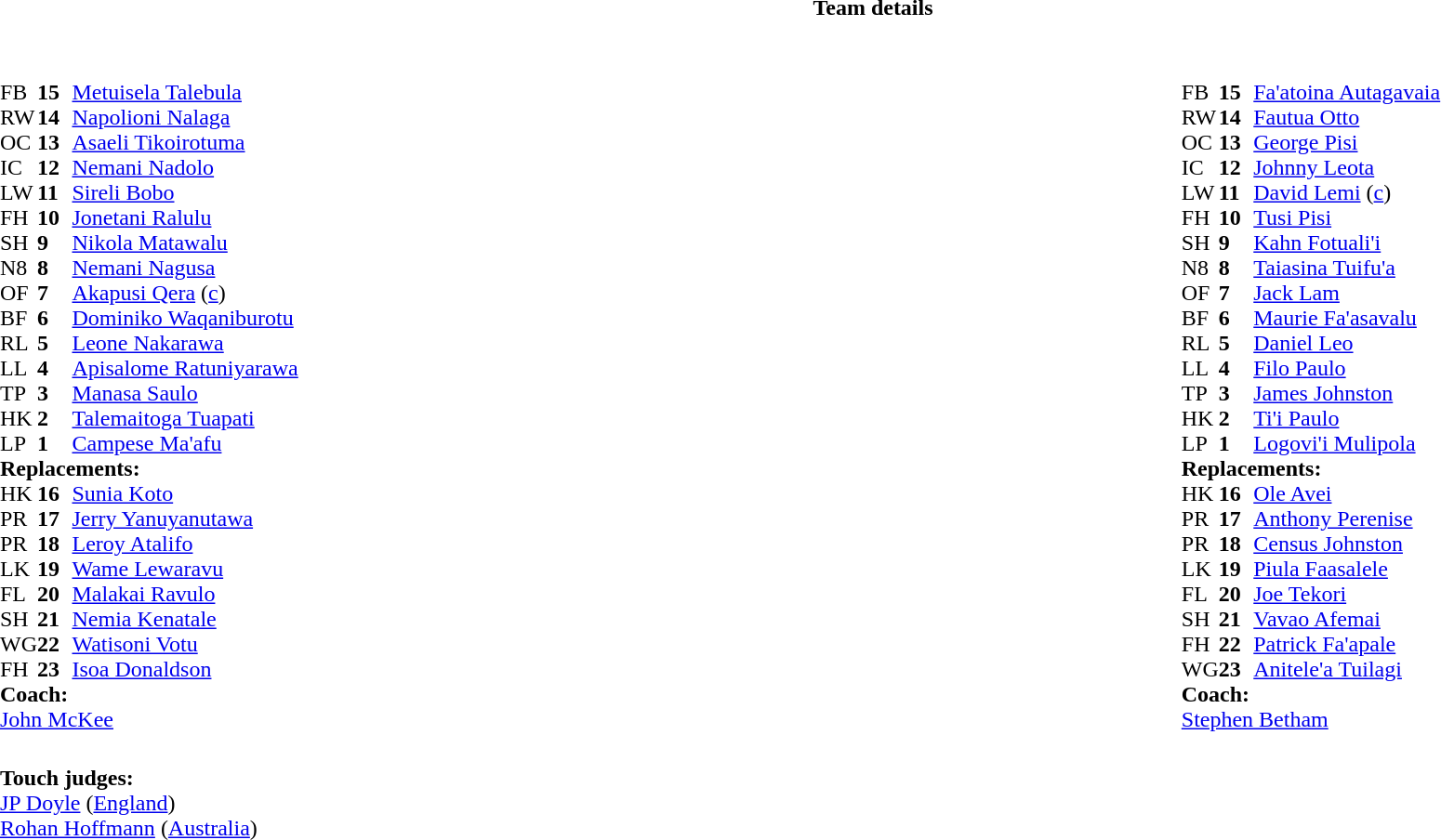<table border="0" width="100%" class="collapsible collapsed">
<tr>
<th>Team details</th>
</tr>
<tr>
<td><br><table style="width:100%;">
<tr>
<td style="vertical-align:top; width:50%"><br><table cellspacing="0" cellpadding="0">
<tr>
<th width="25"></th>
<th width="25"></th>
</tr>
<tr>
<td>FB</td>
<td><strong>15</strong></td>
<td><a href='#'>Metuisela Talebula</a></td>
</tr>
<tr>
<td>RW</td>
<td><strong>14</strong></td>
<td><a href='#'>Napolioni Nalaga</a></td>
</tr>
<tr>
<td>OC</td>
<td><strong>13</strong></td>
<td><a href='#'>Asaeli Tikoirotuma</a></td>
</tr>
<tr>
<td>IC</td>
<td><strong>12</strong></td>
<td><a href='#'>Nemani Nadolo</a></td>
</tr>
<tr>
<td>LW</td>
<td><strong>11</strong></td>
<td><a href='#'>Sireli Bobo</a></td>
<td></td>
<td></td>
</tr>
<tr>
<td>FH</td>
<td><strong>10</strong></td>
<td><a href='#'>Jonetani Ralulu</a></td>
</tr>
<tr>
<td>SH</td>
<td><strong>9</strong></td>
<td><a href='#'>Nikola Matawalu</a></td>
</tr>
<tr>
<td>N8</td>
<td><strong>8</strong></td>
<td><a href='#'>Nemani Nagusa</a></td>
<td></td>
<td></td>
</tr>
<tr>
<td>OF</td>
<td><strong>7</strong></td>
<td><a href='#'>Akapusi Qera</a> (<a href='#'>c</a>)</td>
</tr>
<tr>
<td>BF</td>
<td><strong>6</strong></td>
<td><a href='#'>Dominiko Waqaniburotu</a></td>
</tr>
<tr>
<td>RL</td>
<td><strong>5</strong></td>
<td><a href='#'>Leone Nakarawa</a></td>
<td></td>
</tr>
<tr>
<td>LL</td>
<td><strong>4</strong></td>
<td><a href='#'>Apisalome Ratuniyarawa</a></td>
<td></td>
<td></td>
</tr>
<tr>
<td>TP</td>
<td><strong>3</strong></td>
<td><a href='#'>Manasa Saulo</a></td>
</tr>
<tr>
<td>HK</td>
<td><strong>2</strong></td>
<td><a href='#'>Talemaitoga Tuapati</a></td>
</tr>
<tr>
<td>LP</td>
<td><strong>1</strong></td>
<td><a href='#'>Campese Ma'afu</a></td>
<td></td>
<td></td>
</tr>
<tr>
<td colspan=3><strong>Replacements:</strong></td>
</tr>
<tr>
<td>HK</td>
<td><strong>16</strong></td>
<td><a href='#'>Sunia Koto</a></td>
</tr>
<tr>
<td>PR</td>
<td><strong>17</strong></td>
<td><a href='#'>Jerry Yanuyanutawa</a></td>
<td></td>
<td></td>
</tr>
<tr>
<td>PR</td>
<td><strong>18</strong></td>
<td><a href='#'>Leroy Atalifo</a></td>
</tr>
<tr>
<td>LK</td>
<td><strong>19</strong></td>
<td><a href='#'>Wame Lewaravu</a></td>
<td></td>
<td></td>
</tr>
<tr>
<td>FL</td>
<td><strong>20</strong></td>
<td><a href='#'>Malakai Ravulo</a></td>
<td></td>
<td></td>
</tr>
<tr>
<td>SH</td>
<td><strong>21</strong></td>
<td><a href='#'>Nemia Kenatale</a></td>
</tr>
<tr>
<td>WG</td>
<td><strong>22</strong></td>
<td><a href='#'>Watisoni Votu</a></td>
<td></td>
<td></td>
</tr>
<tr>
<td>FH</td>
<td><strong>23</strong></td>
<td><a href='#'>Isoa Donaldson</a></td>
</tr>
<tr>
<td colspan=3><strong>Coach:</strong></td>
</tr>
<tr>
<td colspan="4"> <a href='#'>John McKee</a></td>
</tr>
</table>
</td>
<td style="vertical-align:top; width:50%"><br><table cellspacing="0" cellpadding="0" style="margin:auto">
<tr>
<th width="25"></th>
<th width="25"></th>
</tr>
<tr>
<td>FB</td>
<td><strong>15</strong></td>
<td><a href='#'>Fa'atoina Autagavaia</a></td>
</tr>
<tr>
<td>RW</td>
<td><strong>14</strong></td>
<td><a href='#'>Fautua Otto</a></td>
<td></td>
<td></td>
</tr>
<tr>
<td>OC</td>
<td><strong>13</strong></td>
<td><a href='#'>George Pisi</a></td>
</tr>
<tr>
<td>IC</td>
<td><strong>12</strong></td>
<td><a href='#'>Johnny Leota</a></td>
</tr>
<tr>
<td>LW</td>
<td><strong>11</strong></td>
<td><a href='#'>David Lemi</a> (<a href='#'>c</a>)</td>
<td></td>
</tr>
<tr>
<td>FH</td>
<td><strong>10</strong></td>
<td><a href='#'>Tusi Pisi</a></td>
</tr>
<tr>
<td>SH</td>
<td><strong>9</strong></td>
<td><a href='#'>Kahn Fotuali'i</a></td>
</tr>
<tr>
<td>N8</td>
<td><strong>8</strong></td>
<td><a href='#'>Taiasina Tuifu'a</a></td>
<td></td>
<td></td>
</tr>
<tr>
<td>OF</td>
<td><strong>7</strong></td>
<td><a href='#'>Jack Lam</a></td>
</tr>
<tr>
<td>BF</td>
<td><strong>6</strong></td>
<td><a href='#'>Maurie Fa'asavalu</a></td>
</tr>
<tr>
<td>RL</td>
<td><strong>5</strong></td>
<td><a href='#'>Daniel Leo</a></td>
</tr>
<tr>
<td>LL</td>
<td><strong>4</strong></td>
<td><a href='#'>Filo Paulo</a></td>
<td></td>
<td></td>
</tr>
<tr>
<td>TP</td>
<td><strong>3</strong></td>
<td><a href='#'>James Johnston</a></td>
<td></td>
<td></td>
</tr>
<tr>
<td>HK</td>
<td><strong>2</strong></td>
<td><a href='#'>Ti'i Paulo</a></td>
<td></td>
<td></td>
</tr>
<tr>
<td>LP</td>
<td><strong>1</strong></td>
<td><a href='#'>Logovi'i Mulipola</a></td>
</tr>
<tr>
<td colspan=3><strong>Replacements:</strong></td>
</tr>
<tr>
<td>HK</td>
<td><strong>16</strong></td>
<td><a href='#'>Ole Avei</a></td>
<td></td>
<td></td>
</tr>
<tr>
<td>PR</td>
<td><strong>17</strong></td>
<td><a href='#'>Anthony Perenise</a></td>
</tr>
<tr>
<td>PR</td>
<td><strong>18</strong></td>
<td><a href='#'>Census Johnston</a></td>
<td></td>
<td></td>
</tr>
<tr>
<td>LK</td>
<td><strong>19</strong></td>
<td><a href='#'>Piula Faasalele</a></td>
<td></td>
<td></td>
</tr>
<tr>
<td>FL</td>
<td><strong>20</strong></td>
<td><a href='#'>Joe Tekori</a></td>
<td></td>
<td></td>
</tr>
<tr>
<td>SH</td>
<td><strong>21</strong></td>
<td><a href='#'>Vavao Afemai</a></td>
</tr>
<tr>
<td>FH</td>
<td><strong>22</strong></td>
<td><a href='#'>Patrick Fa'apale</a></td>
<td></td>
<td></td>
</tr>
<tr>
<td>WG</td>
<td><strong>23</strong></td>
<td><a href='#'>Anitele'a Tuilagi</a></td>
</tr>
<tr>
<td colspan=3><strong>Coach:</strong></td>
</tr>
<tr>
<td colspan="4"> <a href='#'>Stephen Betham</a></td>
</tr>
</table>
</td>
</tr>
</table>
<table style="width:100%">
<tr>
<td><br>
<strong>Touch judges:</strong>
<br><a href='#'>JP Doyle</a> (<a href='#'>England</a>)
<br><a href='#'>Rohan Hoffmann</a> (<a href='#'>Australia</a>)</td>
</tr>
</table>
</td>
</tr>
</table>
